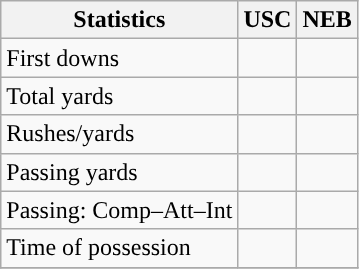<table class="wikitable" style="float: left;">
<tr>
<th>Statistics</th>
<th>USC</th>
<th>NEB</th>
</tr>
<tr>
<td>First downs</td>
<td></td>
<td></td>
</tr>
<tr>
<td>Total yards</td>
<td></td>
<td></td>
</tr>
<tr>
<td>Rushes/yards</td>
<td></td>
<td></td>
</tr>
<tr>
<td>Passing yards</td>
<td></td>
<td></td>
</tr>
<tr>
<td>Passing: Comp–Att–Int</td>
<td></td>
<td></td>
</tr>
<tr>
<td>Time of possession</td>
<td></td>
<td></td>
</tr>
<tr>
</tr>
</table>
